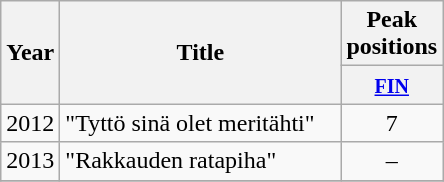<table class="wikitable">
<tr>
<th align="center" rowspan="2" width="10">Year</th>
<th align="center" rowspan="2" width="180">Title</th>
<th align="center" colspan="1" width="20">Peak positions</th>
</tr>
<tr>
<th width="20"><small><a href='#'>FIN</a><br></small></th>
</tr>
<tr>
<td>2012</td>
<td>"Tyttö sinä olet meritähti"</td>
<td style="text-align:center;">7</td>
</tr>
<tr>
<td>2013</td>
<td>"Rakkauden ratapiha"</td>
<td style="text-align:center;">–</td>
</tr>
<tr>
</tr>
</table>
